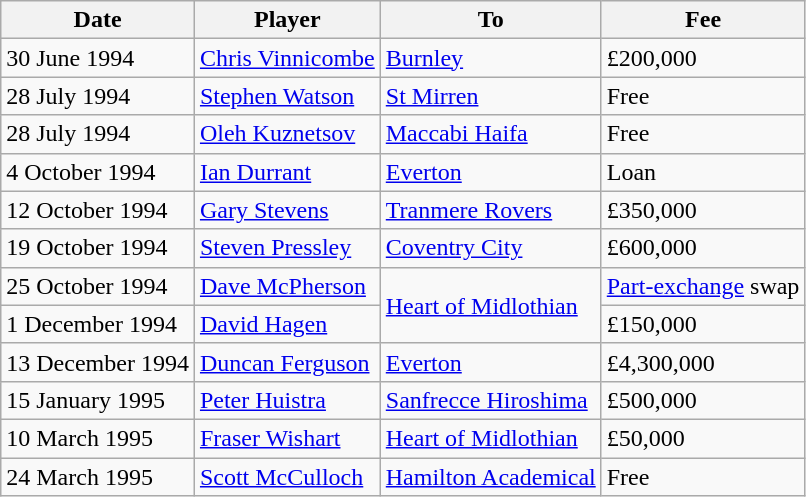<table class="wikitable sortable">
<tr>
<th>Date</th>
<th>Player</th>
<th>To</th>
<th>Fee</th>
</tr>
<tr>
<td>30 June 1994</td>
<td> <a href='#'>Chris Vinnicombe</a></td>
<td> <a href='#'>Burnley</a></td>
<td>£200,000</td>
</tr>
<tr>
<td>28 July 1994</td>
<td> <a href='#'>Stephen Watson</a></td>
<td> <a href='#'>St Mirren</a></td>
<td>Free</td>
</tr>
<tr>
<td>28 July 1994</td>
<td> <a href='#'>Oleh Kuznetsov</a></td>
<td> <a href='#'>Maccabi Haifa</a></td>
<td>Free</td>
</tr>
<tr>
<td>4 October 1994</td>
<td> <a href='#'>Ian Durrant</a></td>
<td> <a href='#'>Everton</a></td>
<td>Loan </td>
</tr>
<tr>
<td>12 October 1994</td>
<td> <a href='#'>Gary Stevens</a></td>
<td> <a href='#'>Tranmere Rovers</a></td>
<td>£350,000 </td>
</tr>
<tr>
<td>19 October 1994</td>
<td> <a href='#'>Steven Pressley</a></td>
<td> <a href='#'>Coventry City</a></td>
<td>£600,000 </td>
</tr>
<tr>
<td>25 October 1994</td>
<td> <a href='#'>Dave McPherson</a></td>
<td rowspan=2> <a href='#'>Heart of Midlothian</a></td>
<td><a href='#'>Part-exchange</a> swap</td>
</tr>
<tr>
<td>1 December 1994</td>
<td> <a href='#'>David Hagen</a></td>
<td>£150,000 </td>
</tr>
<tr>
<td>13 December 1994</td>
<td> <a href='#'>Duncan Ferguson</a></td>
<td> <a href='#'>Everton</a></td>
<td>£4,300,000 </td>
</tr>
<tr>
<td>15 January 1995</td>
<td> <a href='#'>Peter Huistra</a></td>
<td> <a href='#'>Sanfrecce Hiroshima</a></td>
<td>£500,000 </td>
</tr>
<tr>
<td>10 March 1995</td>
<td> <a href='#'>Fraser Wishart</a></td>
<td> <a href='#'>Heart of Midlothian</a></td>
<td>£50,000 </td>
</tr>
<tr>
<td>24 March 1995</td>
<td> <a href='#'>Scott McCulloch</a></td>
<td> <a href='#'>Hamilton Academical</a></td>
<td>Free</td>
</tr>
</table>
